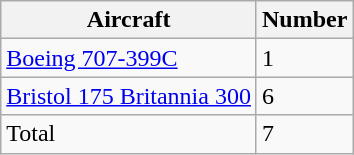<table class="wikitable">
<tr>
<th>Aircraft</th>
<th>Number</th>
</tr>
<tr>
<td><a href='#'>Boeing 707-399C</a></td>
<td>1</td>
</tr>
<tr>
<td><a href='#'>Bristol 175 Britannia 300</a></td>
<td>6</td>
</tr>
<tr>
<td>Total</td>
<td>7</td>
</tr>
</table>
